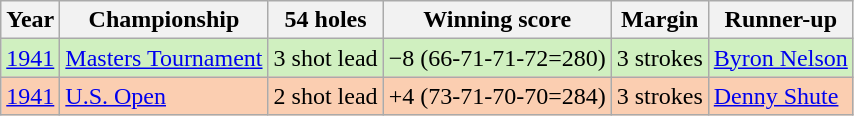<table class="wikitable">
<tr>
<th>Year</th>
<th>Championship</th>
<th>54 holes</th>
<th>Winning score</th>
<th>Margin</th>
<th>Runner-up</th>
</tr>
<tr style="background:#D0F0C0;">
<td><a href='#'>1941</a></td>
<td><a href='#'>Masters Tournament</a></td>
<td>3 shot lead</td>
<td>−8 (66-71-71-72=280)</td>
<td>3 strokes</td>
<td> <a href='#'>Byron Nelson</a></td>
</tr>
<tr style="background:#FBCEB1;">
<td><a href='#'>1941</a></td>
<td><a href='#'>U.S. Open</a></td>
<td>2 shot lead</td>
<td>+4 (73-71-70-70=284)</td>
<td>3 strokes</td>
<td> <a href='#'>Denny Shute</a></td>
</tr>
</table>
